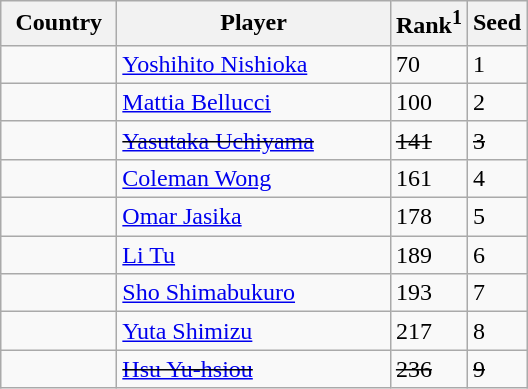<table class="sortable wikitable">
<tr>
<th width="70">Country</th>
<th width="175">Player</th>
<th>Rank<sup>1</sup></th>
<th>Seed</th>
</tr>
<tr>
<td></td>
<td><a href='#'>Yoshihito Nishioka</a></td>
<td>70</td>
<td>1</td>
</tr>
<tr>
<td></td>
<td><a href='#'>Mattia Bellucci</a></td>
<td>100</td>
<td>2</td>
</tr>
<tr>
<td><s></s></td>
<td><s><a href='#'>Yasutaka Uchiyama</a></s></td>
<td><s>141</s></td>
<td><s>3</s></td>
</tr>
<tr>
<td></td>
<td><a href='#'>Coleman Wong</a></td>
<td>161</td>
<td>4</td>
</tr>
<tr>
<td></td>
<td><a href='#'>Omar Jasika</a></td>
<td>178</td>
<td>5</td>
</tr>
<tr>
<td></td>
<td><a href='#'>Li Tu</a></td>
<td>189</td>
<td>6</td>
</tr>
<tr>
<td></td>
<td><a href='#'>Sho Shimabukuro</a></td>
<td>193</td>
<td>7</td>
</tr>
<tr>
<td></td>
<td><a href='#'>Yuta Shimizu</a></td>
<td>217</td>
<td>8</td>
</tr>
<tr>
<td><s></s></td>
<td><s><a href='#'>Hsu Yu-hsiou</a></s></td>
<td><s>236</s></td>
<td><s>9</s></td>
</tr>
</table>
